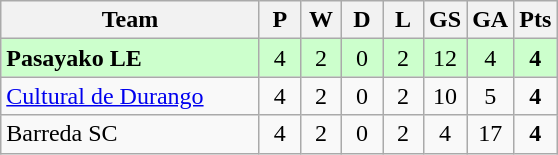<table class=wikitable style="text-align: center;">
<tr>
<th width=165>Team</th>
<th width=20>P</th>
<th width=20>W</th>
<th width=20>D</th>
<th width=20>L</th>
<th width=20>GS</th>
<th width=20>GA</th>
<th width=20>Pts</th>
</tr>
<tr bgcolor="#CCFFCC">
<td align=left><strong>Pasayako LE</strong></td>
<td>4</td>
<td>2</td>
<td>0</td>
<td>2</td>
<td>12</td>
<td>4</td>
<td><strong>4</strong></td>
</tr>
<tr>
<td align=left><a href='#'>Cultural de Durango</a></td>
<td>4</td>
<td>2</td>
<td>0</td>
<td>2</td>
<td>10</td>
<td>5</td>
<td><strong>4</strong></td>
</tr>
<tr>
<td align=left>Barreda SC</td>
<td>4</td>
<td>2</td>
<td>0</td>
<td>2</td>
<td>4</td>
<td>17</td>
<td><strong>4</strong></td>
</tr>
</table>
